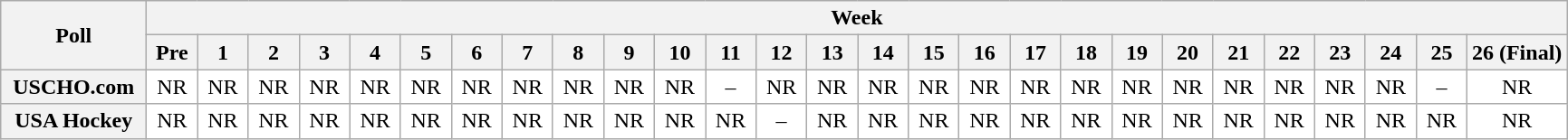<table class="wikitable" style="white-space:nowrap;">
<tr>
<th scope="col" width="100" rowspan="2">Poll</th>
<th colspan="28">Week</th>
</tr>
<tr>
<th scope="col" width="30">Pre</th>
<th scope="col" width="30">1</th>
<th scope="col" width="30">2</th>
<th scope="col" width="30">3</th>
<th scope="col" width="30">4</th>
<th scope="col" width="30">5</th>
<th scope="col" width="30">6</th>
<th scope="col" width="30">7</th>
<th scope="col" width="30">8</th>
<th scope="col" width="30">9</th>
<th scope="col" width="30">10</th>
<th scope="col" width="30">11</th>
<th scope="col" width="30">12</th>
<th scope="col" width="30">13</th>
<th scope="col" width="30">14</th>
<th scope="col" width="30">15</th>
<th scope="col" width="30">16</th>
<th scope="col" width="30">17</th>
<th scope="col" width="30">18</th>
<th scope="col" width="30">19</th>
<th scope="col" width="30">20</th>
<th scope="col" width="30">21</th>
<th scope="col" width="30">22</th>
<th scope="col" width="30">23</th>
<th scope="col" width="30">24</th>
<th scope="col" width="30">25</th>
<th scope="col" width="30">26 (Final)</th>
</tr>
<tr style="text-align:center;">
<th>USCHO.com</th>
<td bgcolor=FFFFFF>NR</td>
<td bgcolor=FFFFFF>NR</td>
<td bgcolor=FFFFFF>NR</td>
<td bgcolor=FFFFFF>NR</td>
<td bgcolor=FFFFFF>NR</td>
<td bgcolor=FFFFFF>NR</td>
<td bgcolor=FFFFFF>NR</td>
<td bgcolor=FFFFFF>NR</td>
<td bgcolor=FFFFFF>NR</td>
<td bgcolor=FFFFFF>NR</td>
<td bgcolor=FFFFFF>NR</td>
<td bgcolor=FFFFFF>–</td>
<td bgcolor=FFFFFF>NR</td>
<td bgcolor=FFFFFF>NR</td>
<td bgcolor=FFFFFF>NR</td>
<td bgcolor=FFFFFF>NR</td>
<td bgcolor=FFFFFF>NR</td>
<td bgcolor=FFFFFF>NR</td>
<td bgcolor=FFFFFF>NR</td>
<td bgcolor=FFFFFF>NR</td>
<td bgcolor=FFFFFF>NR</td>
<td bgcolor=FFFFFF>NR</td>
<td bgcolor=FFFFFF>NR</td>
<td bgcolor=FFFFFF>NR</td>
<td bgcolor=FFFFFF>NR</td>
<td bgcolor=FFFFFF>–</td>
<td bgcolor=FFFFFF>NR</td>
</tr>
<tr style="text-align:center;">
<th>USA Hockey</th>
<td bgcolor=FFFFFF>NR</td>
<td bgcolor=FFFFFF>NR</td>
<td bgcolor=FFFFFF>NR</td>
<td bgcolor=FFFFFF>NR</td>
<td bgcolor=FFFFFF>NR</td>
<td bgcolor=FFFFFF>NR</td>
<td bgcolor=FFFFFF>NR</td>
<td bgcolor=FFFFFF>NR</td>
<td bgcolor=FFFFFF>NR</td>
<td bgcolor=FFFFFF>NR</td>
<td bgcolor=FFFFFF>NR</td>
<td bgcolor=FFFFFF>NR</td>
<td bgcolor=FFFFFF>–</td>
<td bgcolor=FFFFFF>NR</td>
<td bgcolor=FFFFFF>NR</td>
<td bgcolor=FFFFFF>NR</td>
<td bgcolor=FFFFFF>NR</td>
<td bgcolor=FFFFFF>NR</td>
<td bgcolor=FFFFFF>NR</td>
<td bgcolor=FFFFFF>NR</td>
<td bgcolor=FFFFFF>NR</td>
<td bgcolor=FFFFFF>NR</td>
<td bgcolor=FFFFFF>NR</td>
<td bgcolor=FFFFFF>NR</td>
<td bgcolor=FFFFFF>NR</td>
<td bgcolor=FFFFFF>NR</td>
<td bgcolor=FFFFFF>NR</td>
</tr>
</table>
